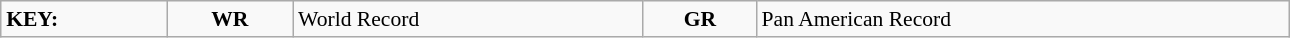<table class="wikitable" style="margin:0.5em auto; font-size:90%;position:relative;" width=68%>
<tr>
<td><strong>KEY:</strong></td>
<td align=center><strong>WR</strong></td>
<td>World Record</td>
<td align=center><strong>GR</strong></td>
<td>Pan American Record</td>
</tr>
</table>
